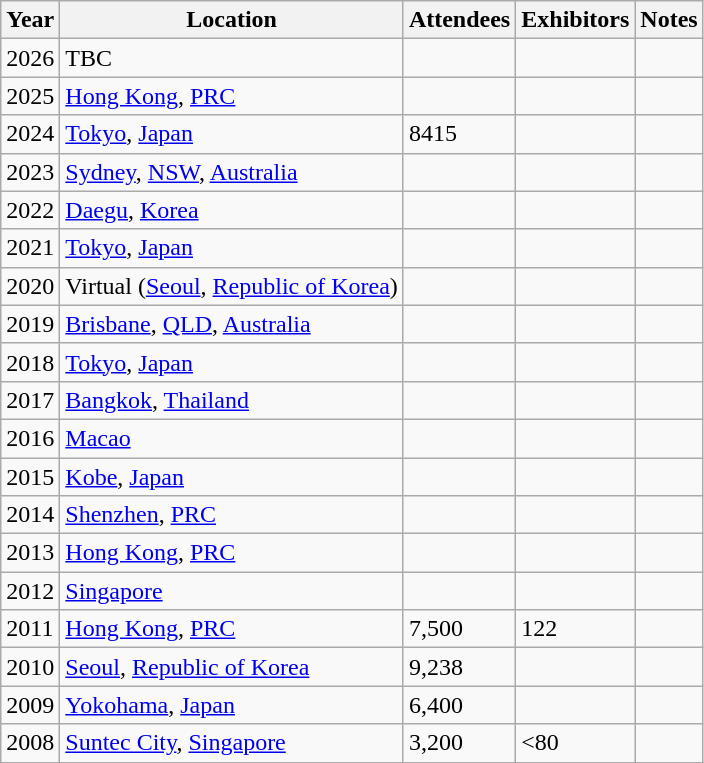<table class="wikitable sortable">
<tr>
<th>Year</th>
<th>Location</th>
<th>Attendees</th>
<th>Exhibitors</th>
<th>Notes</th>
</tr>
<tr>
<td>2026</td>
<td>TBC</td>
<td></td>
<td></td>
<td></td>
</tr>
<tr>
<td>2025</td>
<td><a href='#'>Hong Kong</a>, <a href='#'>PRC</a></td>
<td></td>
<td></td>
<td></td>
</tr>
<tr>
<td>2024</td>
<td><a href='#'>Tokyo</a>, <a href='#'>Japan</a></td>
<td>8415</td>
<td></td>
<td></td>
</tr>
<tr>
<td>2023</td>
<td><a href='#'>Sydney</a>, <a href='#'>NSW</a>, <a href='#'>Australia</a></td>
<td></td>
<td></td>
<td></td>
</tr>
<tr>
<td>2022</td>
<td><a href='#'>Daegu</a>, <a href='#'>Korea</a></td>
<td></td>
<td></td>
<td></td>
</tr>
<tr>
<td>2021</td>
<td><a href='#'>Tokyo</a>, <a href='#'>Japan</a></td>
<td></td>
<td></td>
<td></td>
</tr>
<tr>
<td>2020</td>
<td>Virtual (<a href='#'>Seoul</a>, <a href='#'>Republic of Korea</a>)</td>
<td></td>
<td></td>
<td></td>
</tr>
<tr>
<td>2019</td>
<td><a href='#'>Brisbane</a>, <a href='#'>QLD</a>, <a href='#'>Australia</a></td>
<td></td>
<td></td>
<td></td>
</tr>
<tr>
<td>2018</td>
<td><a href='#'>Tokyo</a>, <a href='#'>Japan</a></td>
<td></td>
<td></td>
<td></td>
</tr>
<tr>
<td>2017</td>
<td><a href='#'>Bangkok</a>, <a href='#'>Thailand</a></td>
<td></td>
<td></td>
<td></td>
</tr>
<tr>
<td>2016</td>
<td><a href='#'>Macao</a></td>
<td></td>
<td></td>
<td></td>
</tr>
<tr>
<td>2015</td>
<td><a href='#'>Kobe</a>, <a href='#'>Japan</a></td>
<td></td>
<td></td>
<td></td>
</tr>
<tr>
<td>2014</td>
<td><a href='#'>Shenzhen</a>, <a href='#'>PRC</a></td>
<td></td>
<td></td>
<td></td>
</tr>
<tr>
<td>2013</td>
<td><a href='#'>Hong Kong</a>, <a href='#'>PRC</a></td>
<td></td>
<td></td>
<td></td>
</tr>
<tr>
<td>2012</td>
<td><a href='#'>Singapore</a></td>
<td></td>
<td></td>
<td></td>
</tr>
<tr>
<td>2011</td>
<td><a href='#'>Hong Kong</a>, <a href='#'>PRC</a></td>
<td>7,500</td>
<td>122</td>
<td></td>
</tr>
<tr>
<td>2010</td>
<td><a href='#'>Seoul</a>, <a href='#'>Republic of Korea</a></td>
<td>9,238</td>
<td></td>
<td></td>
</tr>
<tr>
<td>2009</td>
<td><a href='#'>Yokohama</a>, <a href='#'>Japan</a></td>
<td>6,400</td>
<td></td>
</tr>
<tr>
<td>2008</td>
<td><a href='#'>Suntec City</a>, <a href='#'>Singapore</a></td>
<td>3,200</td>
<td><80</td>
<td></td>
</tr>
</table>
